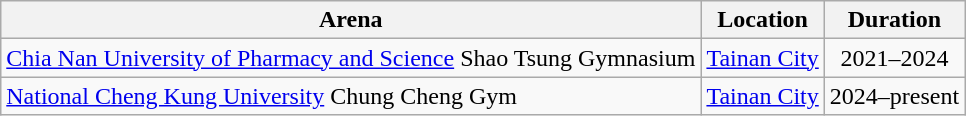<table class="wikitable">
<tr>
<th>Arena</th>
<th>Location</th>
<th>Duration</th>
</tr>
<tr>
<td><a href='#'>Chia Nan University of Pharmacy and Science</a> Shao Tsung Gymnasium</td>
<td><a href='#'>Tainan City</a></td>
<td style="text-align:center;">2021–2024</td>
</tr>
<tr>
<td><a href='#'>National Cheng Kung University</a> Chung Cheng Gym</td>
<td><a href='#'>Tainan City</a></td>
<td style="text-align:center;">2024–present</td>
</tr>
</table>
